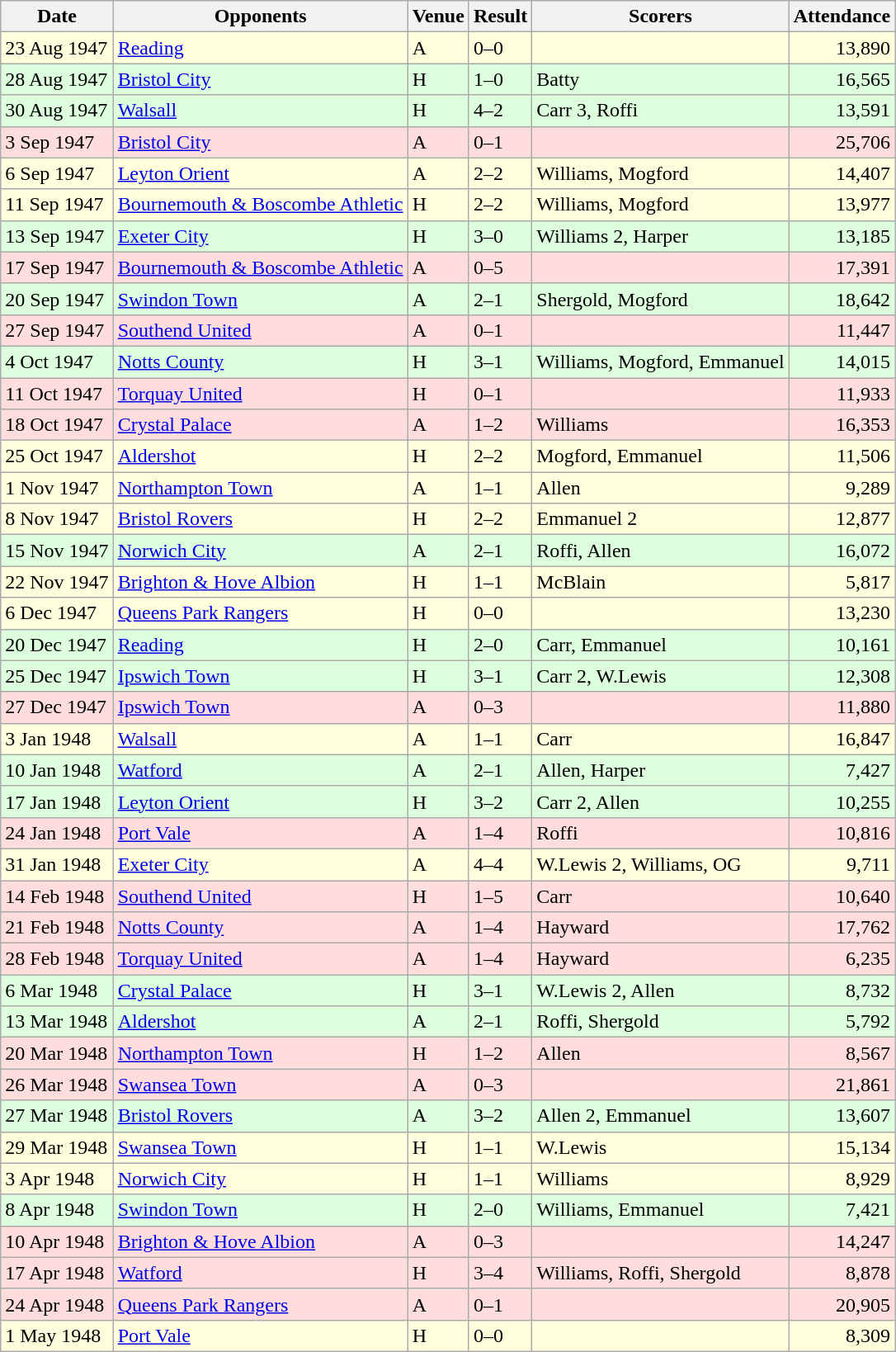<table class="wikitable sortable">
<tr>
<th>Date</th>
<th>Opponents</th>
<th>Venue</th>
<th>Result</th>
<th>Scorers</th>
<th>Attendance</th>
</tr>
<tr bgcolor="#ffffdd">
<td>23 Aug 1947</td>
<td><a href='#'>Reading</a></td>
<td>A</td>
<td>0–0</td>
<td></td>
<td align="right">13,890</td>
</tr>
<tr bgcolor="#ddffdd">
<td>28 Aug 1947</td>
<td><a href='#'>Bristol City</a></td>
<td>H</td>
<td>1–0</td>
<td>Batty</td>
<td align="right">16,565</td>
</tr>
<tr bgcolor="#ddffdd">
<td>30 Aug 1947</td>
<td><a href='#'>Walsall</a></td>
<td>H</td>
<td>4–2</td>
<td>Carr 3, Roffi</td>
<td align="right">13,591</td>
</tr>
<tr bgcolor="#ffdddd">
<td>3 Sep 1947</td>
<td><a href='#'>Bristol City</a></td>
<td>A</td>
<td>0–1</td>
<td></td>
<td align="right">25,706</td>
</tr>
<tr bgcolor="#ffffdd">
<td>6 Sep 1947</td>
<td><a href='#'>Leyton Orient</a></td>
<td>A</td>
<td>2–2</td>
<td>Williams, Mogford</td>
<td align="right">14,407</td>
</tr>
<tr bgcolor="#ffffdd">
<td>11 Sep 1947</td>
<td><a href='#'>Bournemouth & Boscombe Athletic</a></td>
<td>H</td>
<td>2–2</td>
<td>Williams, Mogford</td>
<td align="right">13,977</td>
</tr>
<tr bgcolor="#ddffdd">
<td>13 Sep 1947</td>
<td><a href='#'>Exeter City</a></td>
<td>H</td>
<td>3–0</td>
<td>Williams 2, Harper</td>
<td align="right">13,185</td>
</tr>
<tr bgcolor="#ffdddd">
<td>17 Sep 1947</td>
<td><a href='#'>Bournemouth & Boscombe Athletic</a></td>
<td>A</td>
<td>0–5</td>
<td></td>
<td align="right">17,391</td>
</tr>
<tr bgcolor="#ddffdd">
<td>20 Sep 1947</td>
<td><a href='#'>Swindon Town</a></td>
<td>A</td>
<td>2–1</td>
<td>Shergold, Mogford</td>
<td align="right">18,642</td>
</tr>
<tr bgcolor="#ffdddd">
<td>27 Sep 1947</td>
<td><a href='#'>Southend United</a></td>
<td>A</td>
<td>0–1</td>
<td></td>
<td align="right">11,447</td>
</tr>
<tr bgcolor="#ddffdd">
<td>4 Oct 1947</td>
<td><a href='#'>Notts County</a></td>
<td>H</td>
<td>3–1</td>
<td>Williams, Mogford, Emmanuel</td>
<td align="right">14,015</td>
</tr>
<tr bgcolor="#ffdddd">
<td>11 Oct 1947</td>
<td><a href='#'>Torquay United</a></td>
<td>H</td>
<td>0–1</td>
<td></td>
<td align="right">11,933</td>
</tr>
<tr bgcolor="#ffdddd">
<td>18 Oct 1947</td>
<td><a href='#'>Crystal Palace</a></td>
<td>A</td>
<td>1–2</td>
<td>Williams</td>
<td align="right">16,353</td>
</tr>
<tr bgcolor="#ffffdd">
<td>25 Oct 1947</td>
<td><a href='#'>Aldershot</a></td>
<td>H</td>
<td>2–2</td>
<td>Mogford, Emmanuel</td>
<td align="right">11,506</td>
</tr>
<tr bgcolor="#ffffdd">
<td>1 Nov 1947</td>
<td><a href='#'>Northampton Town</a></td>
<td>A</td>
<td>1–1</td>
<td>Allen</td>
<td align="right">9,289</td>
</tr>
<tr bgcolor="#ffffdd">
<td>8 Nov 1947</td>
<td><a href='#'>Bristol Rovers</a></td>
<td>H</td>
<td>2–2</td>
<td>Emmanuel 2</td>
<td align="right">12,877</td>
</tr>
<tr bgcolor="#ddffdd">
<td>15 Nov 1947</td>
<td><a href='#'>Norwich City</a></td>
<td>A</td>
<td>2–1</td>
<td>Roffi, Allen</td>
<td align="right">16,072</td>
</tr>
<tr bgcolor="#ffffdd">
<td>22 Nov 1947</td>
<td><a href='#'>Brighton & Hove Albion</a></td>
<td>H</td>
<td>1–1</td>
<td>McBlain</td>
<td align="right">5,817</td>
</tr>
<tr bgcolor="#ffffdd">
<td>6 Dec 1947</td>
<td><a href='#'>Queens Park Rangers</a></td>
<td>H</td>
<td>0–0</td>
<td></td>
<td align="right">13,230</td>
</tr>
<tr bgcolor="#ddffdd">
<td>20 Dec 1947</td>
<td><a href='#'>Reading</a></td>
<td>H</td>
<td>2–0</td>
<td>Carr, Emmanuel</td>
<td align="right">10,161</td>
</tr>
<tr bgcolor="#ddffdd">
<td>25 Dec 1947</td>
<td><a href='#'>Ipswich Town</a></td>
<td>H</td>
<td>3–1</td>
<td>Carr 2, W.Lewis</td>
<td align="right">12,308</td>
</tr>
<tr bgcolor="#ffdddd">
<td>27 Dec 1947</td>
<td><a href='#'>Ipswich Town</a></td>
<td>A</td>
<td>0–3</td>
<td></td>
<td align="right">11,880</td>
</tr>
<tr bgcolor="#ffffdd">
<td>3 Jan 1948</td>
<td><a href='#'>Walsall</a></td>
<td>A</td>
<td>1–1</td>
<td>Carr</td>
<td align="right">16,847</td>
</tr>
<tr bgcolor="#ddffdd">
<td>10 Jan 1948</td>
<td><a href='#'>Watford</a></td>
<td>A</td>
<td>2–1</td>
<td>Allen, Harper</td>
<td align="right">7,427</td>
</tr>
<tr bgcolor="#ddffdd">
<td>17 Jan 1948</td>
<td><a href='#'>Leyton Orient</a></td>
<td>H</td>
<td>3–2</td>
<td>Carr 2, Allen</td>
<td align="right">10,255</td>
</tr>
<tr bgcolor="#ffdddd">
<td>24 Jan 1948</td>
<td><a href='#'>Port Vale</a></td>
<td>A</td>
<td>1–4</td>
<td>Roffi</td>
<td align="right">10,816</td>
</tr>
<tr bgcolor="#ffffdd">
<td>31 Jan 1948</td>
<td><a href='#'>Exeter City</a></td>
<td>A</td>
<td>4–4</td>
<td>W.Lewis 2, Williams, OG</td>
<td align="right">9,711</td>
</tr>
<tr bgcolor="#ffdddd">
<td>14 Feb 1948</td>
<td><a href='#'>Southend United</a></td>
<td>H</td>
<td>1–5</td>
<td>Carr</td>
<td align="right">10,640</td>
</tr>
<tr bgcolor="#ffdddd">
<td>21 Feb 1948</td>
<td><a href='#'>Notts County</a></td>
<td>A</td>
<td>1–4</td>
<td>Hayward</td>
<td align="right">17,762</td>
</tr>
<tr bgcolor="#ffdddd">
<td>28 Feb 1948</td>
<td><a href='#'>Torquay United</a></td>
<td>A</td>
<td>1–4</td>
<td>Hayward</td>
<td align="right">6,235</td>
</tr>
<tr bgcolor="#ddffdd">
<td>6 Mar 1948</td>
<td><a href='#'>Crystal Palace</a></td>
<td>H</td>
<td>3–1</td>
<td>W.Lewis 2, Allen</td>
<td align="right">8,732</td>
</tr>
<tr bgcolor="#ddffdd">
<td>13 Mar 1948</td>
<td><a href='#'>Aldershot</a></td>
<td>A</td>
<td>2–1</td>
<td>Roffi, Shergold</td>
<td align="right">5,792</td>
</tr>
<tr bgcolor="#ffdddd">
<td>20 Mar 1948</td>
<td><a href='#'>Northampton Town</a></td>
<td>H</td>
<td>1–2</td>
<td>Allen</td>
<td align="right">8,567</td>
</tr>
<tr bgcolor="#ffdddd">
<td>26 Mar 1948</td>
<td><a href='#'>Swansea Town</a></td>
<td>A</td>
<td>0–3</td>
<td></td>
<td align="right">21,861</td>
</tr>
<tr bgcolor="#ddffdd">
<td>27 Mar 1948</td>
<td><a href='#'>Bristol Rovers</a></td>
<td>A</td>
<td>3–2</td>
<td>Allen 2, Emmanuel</td>
<td align="right">13,607</td>
</tr>
<tr bgcolor="#ffffdd">
<td>29 Mar 1948</td>
<td><a href='#'>Swansea Town</a></td>
<td>H</td>
<td>1–1</td>
<td>W.Lewis</td>
<td align="right">15,134</td>
</tr>
<tr bgcolor="#ffffdd">
<td>3 Apr 1948</td>
<td><a href='#'>Norwich City</a></td>
<td>H</td>
<td>1–1</td>
<td>Williams</td>
<td align="right">8,929</td>
</tr>
<tr bgcolor="#ddffdd">
<td>8 Apr 1948</td>
<td><a href='#'>Swindon Town</a></td>
<td>H</td>
<td>2–0</td>
<td>Williams, Emmanuel</td>
<td align="right">7,421</td>
</tr>
<tr bgcolor="#ffdddd">
<td>10 Apr 1948</td>
<td><a href='#'>Brighton & Hove Albion</a></td>
<td>A</td>
<td>0–3</td>
<td></td>
<td align="right">14,247</td>
</tr>
<tr bgcolor="#ffdddd">
<td>17 Apr 1948</td>
<td><a href='#'>Watford</a></td>
<td>H</td>
<td>3–4</td>
<td>Williams, Roffi, Shergold</td>
<td align="right">8,878</td>
</tr>
<tr bgcolor="#ffdddd">
<td>24 Apr 1948</td>
<td><a href='#'>Queens Park Rangers</a></td>
<td>A</td>
<td>0–1</td>
<td></td>
<td align="right">20,905</td>
</tr>
<tr bgcolor="#ffffdd">
<td>1 May 1948</td>
<td><a href='#'>Port Vale</a></td>
<td>H</td>
<td>0–0</td>
<td></td>
<td align="right">8,309</td>
</tr>
</table>
